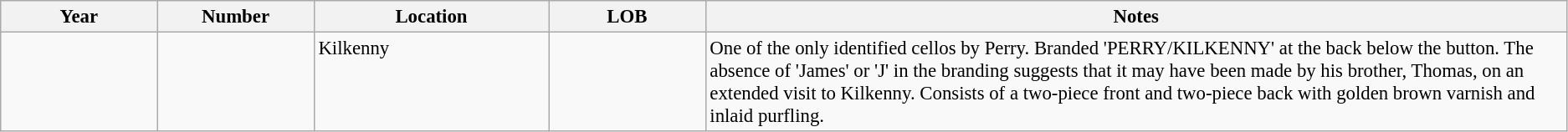<table class="sortable wikitable" style="margins:auto; width=95%; font-size: 95%;">
<tr>
<th width="10%">Year</th>
<th width="10%">Number</th>
<th width="15%">Location</th>
<th width="10%">LOB</th>
<th width="55%">Notes</th>
</tr>
<tr valign="top">
<td align=center></td>
<td align=center></td>
<td>Kilkenny</td>
<td></td>
<td>One of the only identified cellos by Perry. Branded 'PERRY/KILKENNY' at the back below the button. The absence of 'James' or 'J' in the branding suggests that it may have been made by his brother, Thomas, on an extended visit to Kilkenny. Consists of a two-piece front and two-piece back with golden brown varnish and inlaid purfling.</td>
</tr>
</table>
